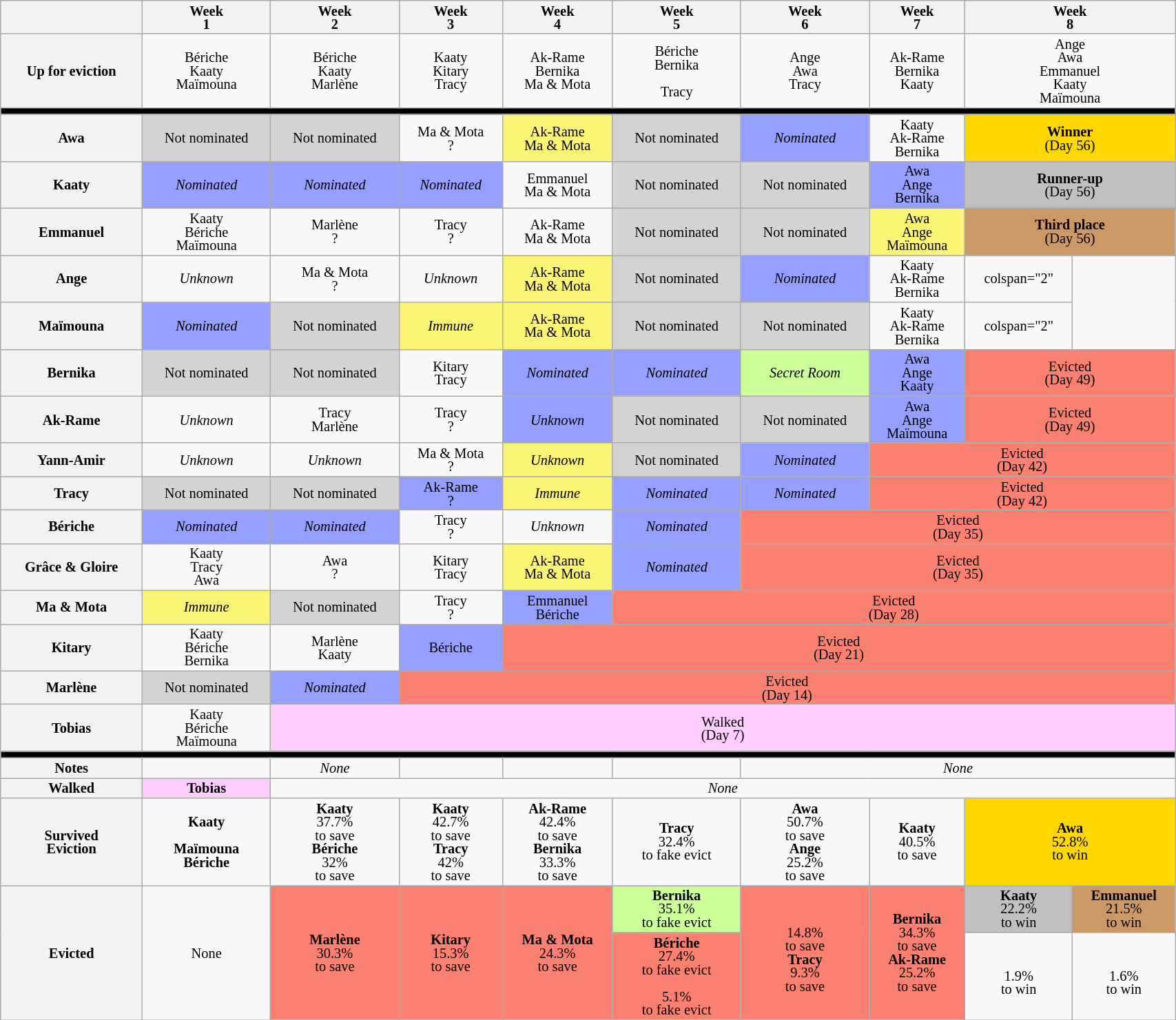<table class="wikitable" style="text-align:center; width:90%; font-size:85%; line-height:13px;">
<tr>
<th></th>
<th>Week<br>1</th>
<th>Week<br>2</th>
<th>Week<br>3</th>
<th>Week<br>4</th>
<th>Week<br>5</th>
<th>Week<br>6</th>
<th>Week<br>7</th>
<th colspan="2">Week<br>8</th>
</tr>
<tr>
<th>Up for eviction</th>
<td>Bériche<br>Kaaty<br>Maïmouna</td>
<td>Bériche<br>Kaaty<br>Marlène</td>
<td>Kaaty<br>Kitary<br>Tracy</td>
<td>Ak-Rame<br>Bernika<br>Ma & Mota</td>
<td>Bériche<br>Bernika<br><br>Tracy</td>
<td>Ange<br>Awa<br>Tracy<br></td>
<td>Ak-Rame<br>Bernika<br>Kaaty</td>
<td colspan="2">Ange<br>Awa<br>Emmanuel<br>Kaaty<br>Maïmouna</td>
</tr>
<tr>
<td style="background:black" colspan="10"></td>
</tr>
<tr>
<th>Awa</th>
<td style="background:lightgrey">Not nominated</td>
<td style="background:lightgrey">Not nominated</td>
<td>Ma & Mota<br>?</td>
<td style="background:#FBF373">Ak-Rame<br>Ma & Mota</td>
<td style="background:lightgrey">Not nominated<br></td>
<td style="background:#959ffd"><em>Nominated</em><br></td>
<td>Kaaty<br>Ak-Rame<br>Bernika</td>
<td colspan="2" style="background:gold"><strong>Winner</strong><br>(Day 56)</td>
</tr>
<tr>
<th>Kaaty</th>
<td style="background:#959ffd"><em>Nominated</em></td>
<td style="background:#959ffd"><em>Nominated</em></td>
<td style="background:#959ffd"><em>Nominated</em></td>
<td>Emmanuel<br>Ma & Mota</td>
<td style="background:lightgrey">Not nominated<br></td>
<td style="background:lightgrey">Not nominated<br></td>
<td style="background:#959ffd">Awa<br>Ange<br>Bernika</td>
<td colspan="2" style="background:silver"><strong>Runner-up</strong><br>(Day 56)</td>
</tr>
<tr>
<th>Emmanuel</th>
<td>Kaaty<br>Bériche<br>Maïmouna</td>
<td>Marlène<br>?</td>
<td>Tracy<br>?</td>
<td>Ak-Rame<br>Ma & Mota</td>
<td style="background:lightgrey">Not nominated<br></td>
<td style="background:lightgrey">Not nominated<br></td>
<td style="background:#FBF373">Awa<br>Ange<br>Maïmouna</td>
<td colspan="2" style="background:#c96"><strong>Third place</strong><br>(Day 56)</td>
</tr>
<tr>
<th>Ange</th>
<td><em>Unknown</em></td>
<td>Ma & Mota<br>?</td>
<td><em>Unknown</em></td>
<td style="background:#FBF373">Ak-Rame<br>Ma & Mota</td>
<td style="background:lightgrey">Not nominated<br></td>
<td style="background:#959ffd"><em>Nominated</em><br></td>
<td>Kaaty<br>Ak-Rame<br>Bernika</td>
<td>colspan="2" </td>
</tr>
<tr>
<th>Maïmouna</th>
<td style="background:#959ffd"><em>Nominated</em></td>
<td style="background:lightgrey">Not nominated</td>
<td style="background:#FBF373"><em>Immune</em></td>
<td style="background:#FBF373">Ak-Rame<br>Ma & Mota</td>
<td style="background:lightgrey">Not nominated<br></td>
<td style="background:lightgrey">Not nominated<br></td>
<td>Kaaty<br>Ak-Rame<br>Bernika</td>
<td>colspan="2" </td>
</tr>
<tr>
<th>Bernika</th>
<td style="background:lightgrey">Not nominated</td>
<td style="background:lightgrey">Not nominated</td>
<td>Kitary<br>Tracy</td>
<td style="background:#959ffd"><em>Nominated</em></td>
<td style="background:#959ffd"><em>Nominated</em><br></td>
<td style="background:#CCFF99"><em>Secret Room</em></td>
<td style="background:#959ffd">Awa<br>Ange<br>Kaaty</td>
<td colspan="2" style="background:salmon">Evicted<br>(Day 49)</td>
</tr>
<tr>
<th>Ak-Rame</th>
<td><em>Unknown</em></td>
<td>Tracy<br>Marlène</td>
<td>Tracy<br>?</td>
<td style="background:#959ffd"><em>Unknown</em></td>
<td style="background:lightgrey">Not nominated<br></td>
<td style="background:lightgrey">Not nominated<br></td>
<td style="background:#959ffd">Awa<br>Ange<br>Maïmouna</td>
<td colspan="2" style="background:salmon">Evicted<br>(Day 49)</td>
</tr>
<tr>
<th>Yann-Amir</th>
<td><em>Unknown</em></td>
<td><em>Unknown</em></td>
<td>Ma & Mota<br>?</td>
<td style="background:#FBF373"><em>Unknown</em></td>
<td style="background:lightgrey">Not nominated<br></td>
<td style="background:#959ffd"><em>Nominated</em><br></td>
<td colspan="3" style="background:salmon">Evicted<br>(Day 42)</td>
</tr>
<tr>
<th>Tracy</th>
<td style="background:lightgrey">Not nominated</td>
<td style="background:lightgrey">Not nominated</td>
<td style="background:#959ffd">Ak-Rame<br>?</td>
<td style="background:#FBF373"><em>Immune</em></td>
<td style="background:#959ffd"><em>Nominated</em><br></td>
<td style="background:#959ffd"><em>Nominated</em><br></td>
<td colspan="3" style="background:salmon">Evicted<br>(Day 42)</td>
</tr>
<tr>
<th>Bériche</th>
<td style="background:#959ffd"><em>Nominated</em></td>
<td style="background:#959ffd"><em>Nominated</em></td>
<td>Tracy<br>?</td>
<td><em>Unknown</em></td>
<td style="background:#959ffd"><em>Nominated</em><br></td>
<td colspan="4" style="background:salmon">Evicted<br>(Day 35)</td>
</tr>
<tr>
<th>Grâce & Gloire</th>
<td>Kaaty<br>Tracy<br>Awa</td>
<td>Awa<br>?</td>
<td>Kitary<br>Tracy</td>
<td style="background:#FBF373">Ak-Rame<br>Ma & Mota</td>
<td style="background:#959ffd"><em>Nominated</em><br></td>
<td colspan="4" style="background:salmon">Evicted<br>(Day 35)</td>
</tr>
<tr>
<th>Ma & Mota</th>
<td style="background:#FBF373"><em>Immune</em></td>
<td style="background:lightgrey">Not nominated</td>
<td>Tracy<br>?</td>
<td style="background:#959ffd">Emmanuel<br>Bériche</td>
<td colspan="5" style="background:salmon">Evicted<br>(Day 28)</td>
</tr>
<tr>
<th>Kitary</th>
<td>Kaaty<br>Bériche<br>Bernika</td>
<td>Marlène<br>Kaaty</td>
<td style="background:#959ffd">Bériche</td>
<td colspan="6" style="background:salmon">Evicted<br>(Day 21)</td>
</tr>
<tr>
<th>Marlène</th>
<td style="background:lightgrey">Not nominated</td>
<td style="background:#959ffd"><em>Nominated</em></td>
<td colspan="7" style="background:salmon">Evicted<br>(Day 14)</td>
</tr>
<tr>
<th>Tobias</th>
<td>Kaaty<br>Bériche<br>Maïmouna</td>
<td style="background:#fcf" colspan="8">Walked<br>(Day 7)</td>
</tr>
<tr>
<td style="background:black" colspan="10"></td>
</tr>
<tr>
<th>Notes</th>
<td></td>
<td><em>None</em></td>
<td></td>
<td></td>
<td></td>
<td colspan="4"><em>None</em></td>
</tr>
<tr>
<th>Walked</th>
<td style="background:#fcf"><strong>Tobias</strong></td>
<td colspan="8"><em>None</em></td>
</tr>
<tr>
<th>Survived<br>Eviction</th>
<td><strong>Kaaty</strong><br><br><strong>Maïmouna</strong><br><strong>Bériche</strong><br></td>
<td><strong>Kaaty</strong><br>37.7%<br>to save<br><strong>Bériche</strong><br>32%<br>to save</td>
<td><strong>Kaaty</strong><br>42.7%<br>to save<br><strong>Tracy</strong><br>42%<br>to save</td>
<td><strong>Ak-Rame</strong><br>42.4%<br>to save<br><strong>Bernika</strong><br>33.3%<br>to save</td>
<td><strong>Tracy</strong><br>32.4%<br>to fake evict</td>
<td><strong>Awa</strong><br>50.7%<br>to save<br><strong>Ange</strong><br>25.2%<br>to save</td>
<td><strong>Kaaty</strong><br>40.5%<br>to save</td>
<td colspan="2" style="background:gold"><strong>Awa</strong><br>52.8%<br>to win</td>
</tr>
<tr>
<th rowspan="2">Evicted</th>
<td rowspan="2">None</td>
<td rowspan="2" style="background:salmon"><strong>Marlène</strong><br>30.3%<br>to save</td>
<td rowspan="2" style="background:salmon"><strong>Kitary</strong><br>15.3%<br>to save</td>
<td rowspan="2" style="background:salmon"><strong>Ma & Mota</strong><br>24.3%<br>to save</td>
<td style="background:#CCFF99"><strong>Bernika</strong><br>35.1%<br>to fake evict</td>
<td rowspan="2" style="background:salmon"><strong></strong><br>14.8%<br>to save<br><strong>Tracy</strong><br>9.3%<br>to save</td>
<td rowspan="2" style="background:salmon"><strong>Bernika</strong><br>34.3%<br>to save<br><strong>Ak-Rame</strong><br>25.2%<br>to save</td>
<td style="background:silver"><strong>Kaaty</strong><br>22.2%<br>to win</td>
<td style="background:#c96"><strong>Emmanuel</strong><br>21.5%<br>to win</td>
</tr>
<tr>
<td rowspan="2" style="background:salmon"><strong>Bériche</strong><br>27.4%<br>to fake evict<br><strong></strong><br>5.1%<br>to fake evict</td>
<td><br>1.9%<br>to win</td>
<td><br>1.6%<br>to win</td>
</tr>
</table>
